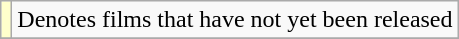<table class="wikitable">
<tr>
<td style="background:#FFFFCC;"></td>
<td>Denotes films that have not yet been released</td>
</tr>
<tr>
</tr>
</table>
